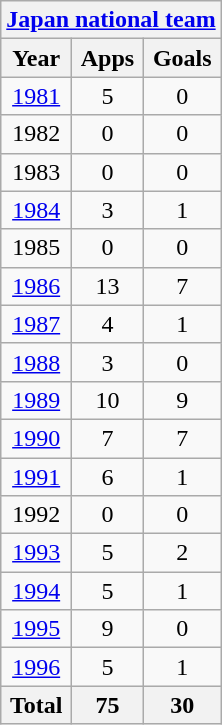<table class="wikitable" style="text-align:center">
<tr>
<th colspan=3><a href='#'>Japan national team</a></th>
</tr>
<tr>
<th>Year</th>
<th>Apps</th>
<th>Goals</th>
</tr>
<tr>
<td><a href='#'>1981</a></td>
<td>5</td>
<td>0</td>
</tr>
<tr>
<td>1982</td>
<td>0</td>
<td>0</td>
</tr>
<tr>
<td>1983</td>
<td>0</td>
<td>0</td>
</tr>
<tr>
<td><a href='#'>1984</a></td>
<td>3</td>
<td>1</td>
</tr>
<tr>
<td>1985</td>
<td>0</td>
<td>0</td>
</tr>
<tr>
<td><a href='#'>1986</a></td>
<td>13</td>
<td>7</td>
</tr>
<tr>
<td><a href='#'>1987</a></td>
<td>4</td>
<td>1</td>
</tr>
<tr>
<td><a href='#'>1988</a></td>
<td>3</td>
<td>0</td>
</tr>
<tr>
<td><a href='#'>1989</a></td>
<td>10</td>
<td>9</td>
</tr>
<tr>
<td><a href='#'>1990</a></td>
<td>7</td>
<td>7</td>
</tr>
<tr>
<td><a href='#'>1991</a></td>
<td>6</td>
<td>1</td>
</tr>
<tr>
<td>1992</td>
<td>0</td>
<td>0</td>
</tr>
<tr>
<td><a href='#'>1993</a></td>
<td>5</td>
<td>2</td>
</tr>
<tr>
<td><a href='#'>1994</a></td>
<td>5</td>
<td>1</td>
</tr>
<tr>
<td><a href='#'>1995</a></td>
<td>9</td>
<td>0</td>
</tr>
<tr>
<td><a href='#'>1996</a></td>
<td>5</td>
<td>1</td>
</tr>
<tr>
<th>Total</th>
<th>75</th>
<th>30</th>
</tr>
</table>
